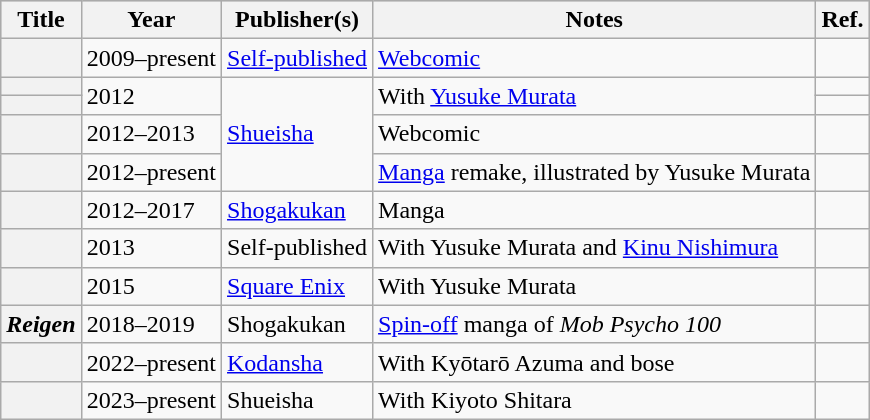<table class="wikitable plainrowheaders sortable">
<tr style="background:#ccc; text-align:center;">
<th scope="col">Title</th>
<th scope="col">Year</th>
<th scope="col">Publisher(s)</th>
<th scope="col">Notes</th>
<th scope="col">Ref.</th>
</tr>
<tr>
<th scope="row"></th>
<td>2009–present</td>
<td><a href='#'>Self-published</a></td>
<td><a href='#'>Webcomic</a></td>
<td></td>
</tr>
<tr>
<th scope="row"></th>
<td rowspan="2">2012</td>
<td rowspan="4"><a href='#'>Shueisha</a></td>
<td rowspan="2">With <a href='#'>Yusuke Murata</a></td>
<td align="center"></td>
</tr>
<tr>
<th scope="row"></th>
<td align="center"></td>
</tr>
<tr>
<th scope="row"></th>
<td>2012–2013</td>
<td>Webcomic</td>
<td align="center"></td>
</tr>
<tr>
<th scope="row"></th>
<td>2012–present</td>
<td><a href='#'>Manga</a> remake, illustrated by Yusuke Murata</td>
<td></td>
</tr>
<tr>
<th scope="row"></th>
<td>2012–2017</td>
<td><a href='#'>Shogakukan</a></td>
<td>Manga</td>
<td></td>
</tr>
<tr>
<th scope="row"></th>
<td>2013</td>
<td>Self-published</td>
<td>With Yusuke Murata and <a href='#'>Kinu Nishimura</a></td>
<td align="center"></td>
</tr>
<tr>
<th scope="row"></th>
<td>2015</td>
<td><a href='#'>Square Enix</a></td>
<td>With Yusuke Murata</td>
<td align="center"></td>
</tr>
<tr>
<th scope="row"><em>Reigen</em></th>
<td>2018–2019</td>
<td>Shogakukan</td>
<td><a href='#'>Spin-off</a> manga of <em>Mob Psycho 100</em></td>
<td align="center"></td>
</tr>
<tr>
<th scope="row"></th>
<td>2022–present</td>
<td><a href='#'>Kodansha</a></td>
<td>With Kyōtarō Azuma and bose</td>
<td align="center"></td>
</tr>
<tr>
<th scope="row"></th>
<td>2023–present</td>
<td>Shueisha</td>
<td>With Kiyoto Shitara</td>
<td align="center"></td>
</tr>
</table>
